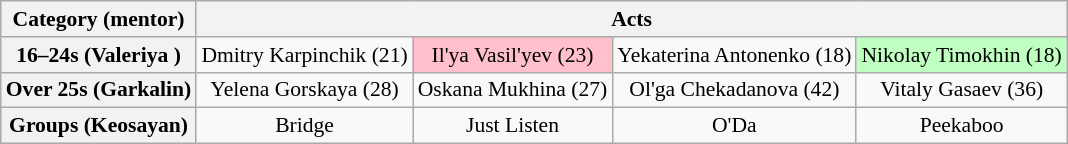<table class="wikitable" style="font-size:90%; text-align:center">
<tr>
<th>Category (mentor)</th>
<th colspan="4">Acts</th>
</tr>
<tr>
<th>16–24s (Valeriya )</th>
<td>Dmitry Karpinchik (21)</td>
<td style="background:pink">Il'ya Vasil'yev (23)</td>
<td>Yekaterina Antonenko (18)</td>
<td style="background:#BFFFC0">Nikolay Timokhin (18)</td>
</tr>
<tr>
<th>Over 25s (Garkalin)</th>
<td>Yelena Gorskaya (28)</td>
<td>Oskana Mukhina (27)</td>
<td>Ol'ga Chekadanova (42)</td>
<td>Vitaly Gasaev (36)</td>
</tr>
<tr>
<th>Groups (Keosayan)</th>
<td>Bridge</td>
<td>Just Listen</td>
<td>O'Da</td>
<td>Peekaboo</td>
</tr>
</table>
